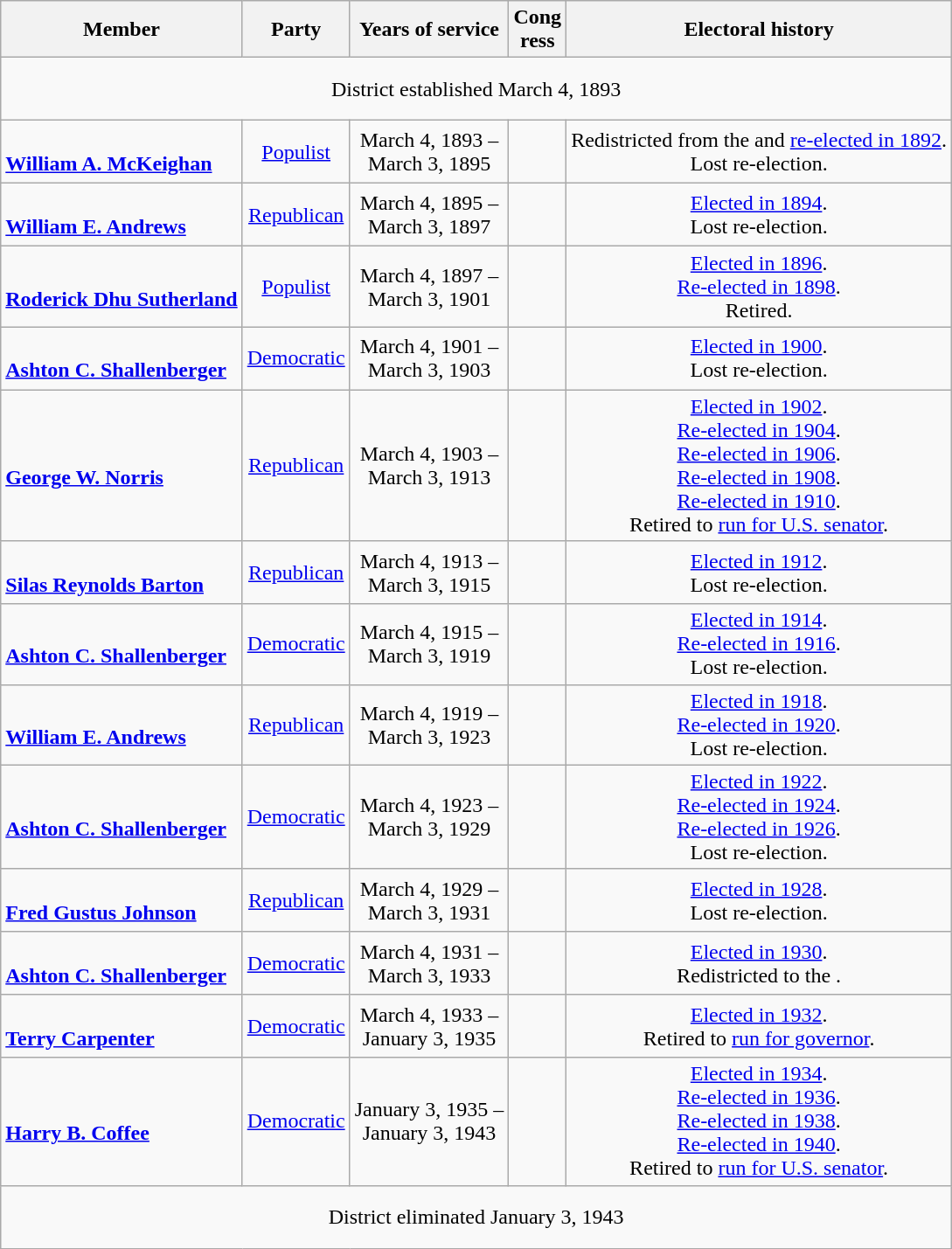<table class="wikitable" style="text-align:center">
<tr>
<th>Member</th>
<th>Party</th>
<th>Years of service</th>
<th>Cong<br>ress</th>
<th>Electoral history</th>
</tr>
<tr style="height:3em">
<td colspan=5>District established March 4, 1893</td>
</tr>
<tr style="height:3em">
<td align=left><br><strong><a href='#'>William A. McKeighan</a></strong><br></td>
<td><a href='#'>Populist</a></td>
<td nowrap>March 4, 1893 –<br>March 3, 1895</td>
<td></td>
<td>Redistricted from the  and <a href='#'>re-elected in 1892</a>.<br>Lost re-election.</td>
</tr>
<tr style="height:3em">
<td align=left><br><strong><a href='#'>William E. Andrews</a></strong><br></td>
<td><a href='#'>Republican</a></td>
<td nowrap>March 4, 1895 –<br>March 3, 1897</td>
<td></td>
<td><a href='#'>Elected in 1894</a>.<br>Lost re-election.</td>
</tr>
<tr style="height:3em">
<td align=left><br><strong><a href='#'>Roderick Dhu Sutherland</a></strong><br></td>
<td><a href='#'>Populist</a></td>
<td nowrap>March 4, 1897 –<br>March 3, 1901</td>
<td></td>
<td><a href='#'>Elected in 1896</a>.<br><a href='#'>Re-elected in 1898</a>.<br>Retired.</td>
</tr>
<tr style="height:3em">
<td align=left><br><strong><a href='#'>Ashton C. Shallenberger</a></strong><br></td>
<td><a href='#'>Democratic</a></td>
<td nowrap>March 4, 1901 –<br>March 3, 1903</td>
<td></td>
<td><a href='#'>Elected in 1900</a>.<br>Lost re-election.</td>
</tr>
<tr style="height:3em">
<td align=left><br><strong><a href='#'>George W. Norris</a></strong><br></td>
<td><a href='#'>Republican</a></td>
<td nowrap>March 4, 1903 –<br>March 3, 1913</td>
<td></td>
<td><a href='#'>Elected in 1902</a>.<br><a href='#'>Re-elected in 1904</a>.<br><a href='#'>Re-elected in 1906</a>.<br><a href='#'>Re-elected in 1908</a>.<br><a href='#'>Re-elected in 1910</a>.<br>Retired to <a href='#'>run for U.S. senator</a>.</td>
</tr>
<tr style="height:3em">
<td align=left><br><strong><a href='#'>Silas Reynolds Barton</a></strong><br></td>
<td><a href='#'>Republican</a></td>
<td nowrap>March 4, 1913 –<br>March 3, 1915</td>
<td></td>
<td><a href='#'>Elected in 1912</a>.<br>Lost re-election.</td>
</tr>
<tr style="height:3em">
<td align=left><br><strong><a href='#'>Ashton C. Shallenberger</a></strong><br></td>
<td><a href='#'>Democratic</a></td>
<td nowrap>March 4, 1915 –<br>March 3, 1919</td>
<td></td>
<td><a href='#'>Elected in 1914</a>.<br><a href='#'>Re-elected in 1916</a>.<br>Lost re-election.</td>
</tr>
<tr style="height:3em">
<td align=left><br><strong><a href='#'>William E. Andrews</a></strong><br></td>
<td><a href='#'>Republican</a></td>
<td nowrap>March 4, 1919 –<br>March 3, 1923</td>
<td></td>
<td><a href='#'>Elected in 1918</a>.<br><a href='#'>Re-elected in 1920</a>.<br>Lost re-election.</td>
</tr>
<tr style="height:3em">
<td align=left><br><strong><a href='#'>Ashton C. Shallenberger</a></strong><br></td>
<td><a href='#'>Democratic</a></td>
<td nowrap>March 4, 1923 –<br>March 3, 1929</td>
<td></td>
<td><a href='#'>Elected in 1922</a>.<br><a href='#'>Re-elected in 1924</a>.<br><a href='#'>Re-elected in 1926</a>.<br>Lost re-election.</td>
</tr>
<tr style="height:3em">
<td align=left><br><strong><a href='#'>Fred Gustus Johnson</a></strong><br></td>
<td><a href='#'>Republican</a></td>
<td nowrap>March 4, 1929 –<br>March 3, 1931</td>
<td></td>
<td><a href='#'>Elected in 1928</a>.<br>Lost re-election.</td>
</tr>
<tr style="height:3em">
<td align=left><br><strong><a href='#'>Ashton C. Shallenberger</a></strong><br></td>
<td><a href='#'>Democratic</a></td>
<td nowrap>March 4, 1931 –<br>March 3, 1933</td>
<td></td>
<td><a href='#'>Elected in 1930</a>.<br>Redistricted to the .</td>
</tr>
<tr style="height:3em">
<td align=left><br><strong><a href='#'>Terry Carpenter</a></strong><br></td>
<td><a href='#'>Democratic</a></td>
<td nowrap>March 4, 1933 –<br>January 3, 1935</td>
<td></td>
<td><a href='#'>Elected in 1932</a>.<br>Retired to <a href='#'>run for governor</a>.</td>
</tr>
<tr style="height:3em">
<td align=left><br><strong><a href='#'>Harry B. Coffee</a></strong><br></td>
<td><a href='#'>Democratic</a></td>
<td nowrap>January 3, 1935 –<br>January 3, 1943</td>
<td></td>
<td><a href='#'>Elected in 1934</a>.<br><a href='#'>Re-elected in 1936</a>.<br><a href='#'>Re-elected in 1938</a>.<br><a href='#'>Re-elected in 1940</a>.<br>Retired to <a href='#'>run for U.S. senator</a>.</td>
</tr>
<tr style="height:3em">
<td colspan=5>District eliminated January 3, 1943</td>
</tr>
</table>
